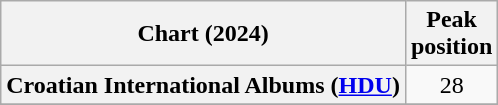<table class="wikitable sortable plainrowheaders" style="text-align:center">
<tr>
<th scope="col">Chart (2024)</th>
<th scope="col">Peak<br>position</th>
</tr>
<tr>
<th scope="row">Croatian International Albums (<a href='#'>HDU</a>)</th>
<td>28</td>
</tr>
<tr>
</tr>
</table>
